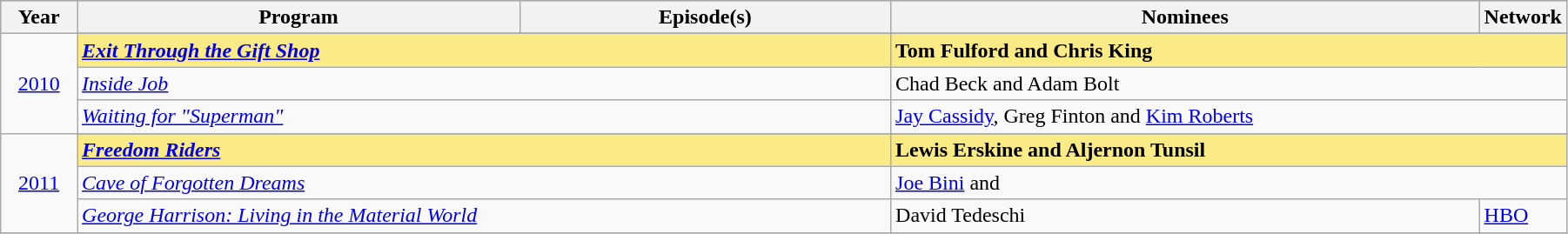<table class="wikitable" style="width:95%">
<tr bgcolor="#bebebe">
<th width="5%">Year</th>
<th width="30%">Program</th>
<th width="25%">Episode(s)</th>
<th width="40%">Nominees</th>
<th width="10%">Network</th>
</tr>
<tr>
<td rowspan=4 style="text-align:center"><a href='#'>2010</a><br></td>
</tr>
<tr style="background:#FAEB86">
<td colspan="2"><strong><em><a href='#'>Exit Through the Gift Shop</a></em></strong></td>
<td colspan="2"><strong>Tom Fulford and Chris King</strong></td>
</tr>
<tr>
<td colspan="2"><em><a href='#'>Inside Job</a></em></td>
<td colspan="2">Chad Beck and Adam Bolt</td>
</tr>
<tr>
<td colspan="2"><em><a href='#'>Waiting for "Superman"</a></em></td>
<td colspan="2"><a href='#'>Jay Cassidy</a>, Greg Finton and <a href='#'>Kim Roberts</a></td>
</tr>
<tr>
<td rowspan=4 style="text-align:center"><a href='#'>2011</a><br></td>
</tr>
<tr style="background:#FAEB86">
<td colspan="2"><strong><em><a href='#'>Freedom Riders</a></em></strong></td>
<td colspan="2"><strong>Lewis Erskine and Aljernon Tunsil</strong></td>
</tr>
<tr>
<td colspan="2"><em><a href='#'>Cave of Forgotten Dreams</a></em></td>
<td colspan="2"><a href='#'>Joe Bini</a> and</td>
</tr>
<tr>
<td colspan="2"><em><a href='#'>George Harrison: Living in the Material World</a></em></td>
<td>David Tedeschi</td>
<td><a href='#'>HBO</a></td>
</tr>
<tr>
</tr>
</table>
